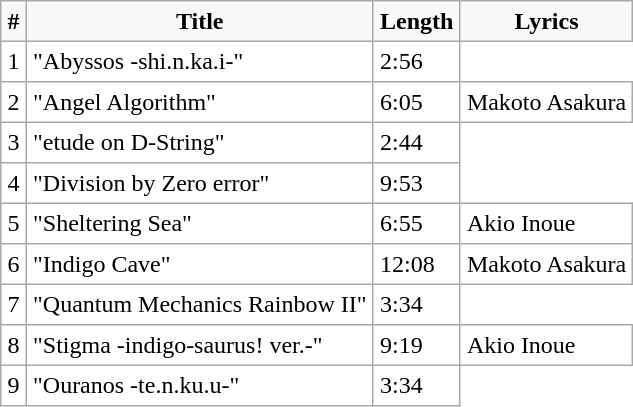<table border="1" cellpadding="4" style="border:#AAAAAA; border-collapse:collapse;">
<tr bgcolor="#F9F9F9">
<th>#</th>
<th>Title</th>
<th>Length</th>
<th>Lyrics</th>
</tr>
<tr>
<td>1</td>
<td>"Abyssos -shi.n.ka.i-"</td>
<td>2:56</td>
</tr>
<tr>
<td>2</td>
<td>"Angel Algorithm"</td>
<td>6:05</td>
<td>Makoto Asakura</td>
</tr>
<tr>
<td>3</td>
<td>"etude on D-String"</td>
<td>2:44</td>
</tr>
<tr>
<td>4</td>
<td>"Division by Zero error"</td>
<td>9:53</td>
</tr>
<tr>
<td>5</td>
<td>"Sheltering Sea"</td>
<td>6:55</td>
<td>Akio Inoue</td>
</tr>
<tr>
<td>6</td>
<td>"Indigo Cave"</td>
<td>12:08</td>
<td>Makoto Asakura</td>
</tr>
<tr>
<td>7</td>
<td>"Quantum Mechanics Rainbow II"</td>
<td>3:34</td>
</tr>
<tr>
<td>8</td>
<td>"Stigma -indigo-saurus! ver.-"</td>
<td>9:19</td>
<td>Akio Inoue</td>
</tr>
<tr>
<td>9</td>
<td>"Ouranos -te.n.ku.u-"</td>
<td>3:34</td>
</tr>
</table>
